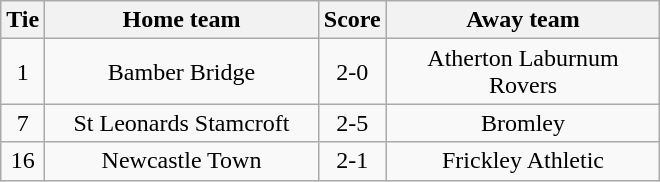<table class="wikitable" style="text-align:center;">
<tr>
<th width=20>Tie</th>
<th width=175>Home team</th>
<th width=20>Score</th>
<th width=175>Away team</th>
</tr>
<tr>
<td>1</td>
<td>Bamber Bridge</td>
<td>2-0</td>
<td>Atherton Laburnum Rovers</td>
</tr>
<tr>
<td>7</td>
<td>St Leonards Stamcroft</td>
<td>2-5</td>
<td>Bromley</td>
</tr>
<tr>
<td>16</td>
<td>Newcastle Town</td>
<td>2-1</td>
<td>Frickley Athletic</td>
</tr>
</table>
